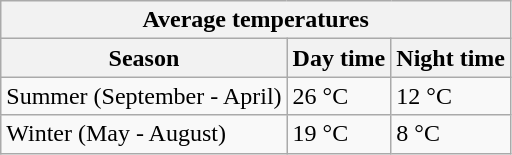<table class="wikitable">
<tr>
<th colspan="3">Average temperatures</th>
</tr>
<tr>
<th>Season</th>
<th>Day time</th>
<th>Night time</th>
</tr>
<tr>
<td>Summer (September - April)</td>
<td>26 °C</td>
<td>12 °C</td>
</tr>
<tr>
<td>Winter (May - August)</td>
<td>19 °C</td>
<td>8 °C</td>
</tr>
</table>
